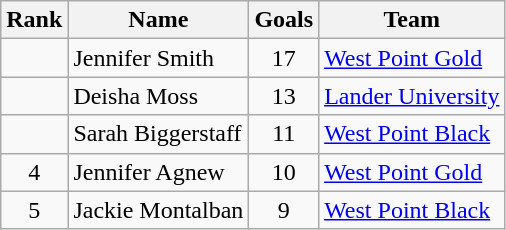<table class="wikitable sortable"  style="text-align:center">
<tr>
<th>Rank</th>
<th>Name</th>
<th>Goals</th>
<th>Team</th>
</tr>
<tr>
<td></td>
<td align="left">Jennifer Smith</td>
<td>17</td>
<td align="left"><a href='#'>West Point Gold</a></td>
</tr>
<tr>
<td></td>
<td align="left">Deisha Moss</td>
<td>13</td>
<td align="left"><a href='#'>Lander University</a></td>
</tr>
<tr>
<td></td>
<td align="left">Sarah Biggerstaff</td>
<td>11</td>
<td align="left"><a href='#'>West Point Black</a></td>
</tr>
<tr>
<td>4</td>
<td align="left">Jennifer Agnew</td>
<td>10</td>
<td align="left"><a href='#'>West Point Gold</a></td>
</tr>
<tr>
<td>5</td>
<td align="left">Jackie Montalban</td>
<td>9</td>
<td align="left"><a href='#'>West Point Black</a></td>
</tr>
</table>
